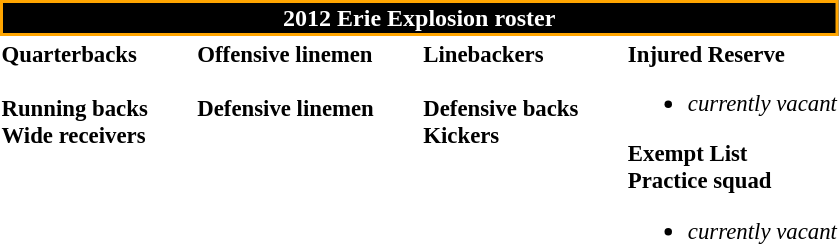<table class="toccolours" style="text-align: left;">
<tr>
<th colspan=7 style="background:#000; border: 2px solid #FFA500; color:white; text-align:center;">2012 Erie Explosion roster</th>
</tr>
<tr>
<td style="font-size: 95%;" valign="top"><strong>Quarterbacks</strong><br><br><strong>Running backs</strong>
<br><strong>Wide receivers</strong>




</td>
<td style="width: 25px;"></td>
<td style="font-size: 95%;" valign="top"><strong>Offensive linemen</strong><br>
<br><strong>Defensive linemen</strong>


</td>
<td style="width: 25px;"></td>
<td style="font-size: 95%;" valign="top"><strong>Linebackers</strong><br>

<br><strong>Defensive backs</strong>


<br><strong>Kickers</strong>
</td>
<td style="width: 25px;"></td>
<td style="font-size: 95%;" valign="top"><strong>Injured Reserve</strong><br><ul><li><em>currently vacant</em></li></ul><strong>Exempt List</strong>
<br><strong>Practice squad</strong><ul><li><em>currently vacant</em></li></ul></td>
</tr>
<tr>
</tr>
</table>
